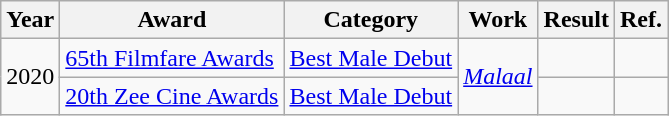<table class="wikitable">
<tr>
<th>Year</th>
<th>Award</th>
<th>Category</th>
<th>Work</th>
<th>Result</th>
<th>Ref.</th>
</tr>
<tr>
<td rowspan="2">2020</td>
<td><a href='#'>65th Filmfare Awards</a></td>
<td><a href='#'>Best Male Debut</a></td>
<td rowspan="2"><em><a href='#'>Malaal</a></em></td>
<td></td>
<td></td>
</tr>
<tr>
<td><a href='#'>20th Zee Cine Awards</a></td>
<td><a href='#'>Best Male Debut</a></td>
<td></td>
<td></td>
</tr>
</table>
